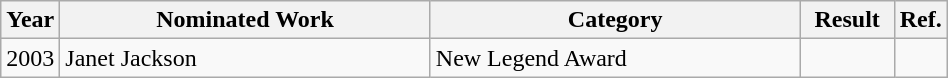<table class="wikitable" width="50%">
<tr>
<th width="5%">Year</th>
<th width="40%">Nominated Work</th>
<th width="40%">Category</th>
<th width="10%">Result</th>
<th width="5%">Ref.</th>
</tr>
<tr>
<td>2003</td>
<td>Janet Jackson</td>
<td>New Legend Award</td>
<td></td>
<td></td>
</tr>
</table>
